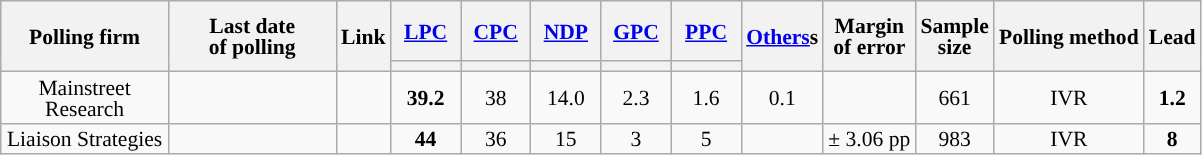<table class="wikitable sortable mw-datatable" style="text-align:center;font-size:90%;line-height:14px;">
<tr style="height:40px;">
<th style="width:105px;" rowspan="2">Polling firm</th>
<th style="width:105px;" rowspan="2">Last date<br>of polling</th>
<th rowspan="2">Link</th>
<th style="width:40px;"><a href='#'>LPC</a></th>
<th style="width:40px;"><a href='#'>CPC</a></th>
<th style="width:40px;"><a href='#'>NDP</a></th>
<th style="width:40px;"><a href='#'>GPC</a></th>
<th style="width:40px;"><a href='#'>PPC</a></th>
<th rowspan="2" style="width:40px"><a href='#'>Others</a>s</th>
<th rowspan="2">Margin<br>of error</th>
<th rowspan="2">Sample<br>size</th>
<th rowspan="2">Polling method</th>
<th rowspan="2">Lead</th>
</tr>
<tr class="sorttop">
<th style="background:"></th>
<th style="background:"></th>
<th style="background:"></th>
<th style="background:"></th>
<th style="background:"></th>
</tr>
<tr>
<td>Mainstreet Research</td>
<td></td>
<td></td>
<td><strong>39.2</strong></td>
<td>38</td>
<td>14.0</td>
<td>2.3</td>
<td>1.6</td>
<td>0.1</td>
<td></td>
<td>661</td>
<td>IVR</td>
<td><strong>1.2</strong></td>
</tr>
<tr>
<td>Liaison Strategies</td>
<td></td>
<td></td>
<td><strong>44</strong></td>
<td>36</td>
<td>15</td>
<td>3</td>
<td>5</td>
<td></td>
<td>± 3.06 pp</td>
<td>983</td>
<td>IVR</td>
<td><strong>8</strong></td>
</tr>
</table>
